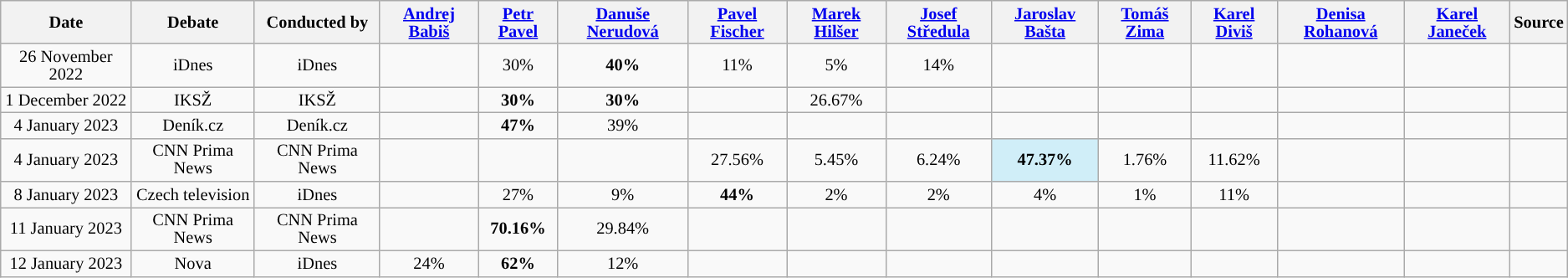<table class="wikitable sortable" style=text-align:center;font-size:85%;line-height:14px;">
<tr>
<th>Date</th>
<th>Debate</th>
<th>Conducted by</th>
<th><a href='#'>Andrej Babiš</a></th>
<th><a href='#'>Petr Pavel</a></th>
<th><a href='#'>Danuše Nerudová</a></th>
<th><a href='#'>Pavel Fischer</a></th>
<th><a href='#'>Marek Hilšer</a></th>
<th><a href='#'>Josef Středula</a></th>
<th><a href='#'>Jaroslav Bašta</a></th>
<th><a href='#'>Tomáš Zima</a></th>
<th><a href='#'>Karel Diviš</a></th>
<th><a href='#'>Denisa Rohanová</a></th>
<th><a href='#'>Karel Janeček</a></th>
<th>Source</th>
</tr>
<tr>
<td>26 November 2022</td>
<td>iDnes</td>
<td>iDnes</td>
<td></td>
<td>30%</td>
<td><strong>40%</strong></td>
<td>11%</td>
<td>5%</td>
<td>14%</td>
<td></td>
<td></td>
<td></td>
<td></td>
<td></td>
<td></td>
</tr>
<tr>
<td>1 December 2022</td>
<td>IKSŽ</td>
<td>IKSŽ</td>
<td></td>
<td><strong>30%</strong></td>
<td><strong>30%</strong></td>
<td></td>
<td>26.67%</td>
<td></td>
<td></td>
<td></td>
<td></td>
<td></td>
<td></td>
<td></td>
</tr>
<tr>
<td>4 January 2023</td>
<td>Deník.cz</td>
<td>Deník.cz</td>
<td></td>
<td><strong>47%</strong></td>
<td>39%</td>
<td></td>
<td></td>
<td></td>
<td></td>
<td></td>
<td></td>
<td></td>
<td></td>
<td></td>
</tr>
<tr>
<td>4 January 2023</td>
<td>CNN Prima News</td>
<td>CNN Prima News</td>
<td></td>
<td></td>
<td></td>
<td>27.56%</td>
<td>5.45%</td>
<td>6.24%</td>
<td style="background:#D0EEF8"><strong>47.37%</strong></td>
<td>1.76%</td>
<td>11.62%</td>
<td></td>
<td></td>
<td></td>
</tr>
<tr>
<td>8 January 2023</td>
<td>Czech television</td>
<td>iDnes</td>
<td></td>
<td>27%</td>
<td>9%</td>
<td><strong>44%</strong></td>
<td>2%</td>
<td>2%</td>
<td>4%</td>
<td>1%</td>
<td>11%</td>
<td></td>
<td></td>
<td></td>
</tr>
<tr>
<td>11 January 2023</td>
<td>CNN Prima News</td>
<td>CNN Prima News</td>
<td></td>
<td><strong>70.16%</strong></td>
<td>29.84%</td>
<td></td>
<td></td>
<td></td>
<td></td>
<td></td>
<td></td>
<td></td>
<td></td>
<td></td>
</tr>
<tr>
<td>12 January 2023</td>
<td>Nova</td>
<td>iDnes</td>
<td>24%</td>
<td><strong>62%</strong></td>
<td>12%</td>
<td></td>
<td></td>
<td></td>
<td></td>
<td></td>
<td></td>
<td></td>
<td></td>
<td></td>
</tr>
</table>
